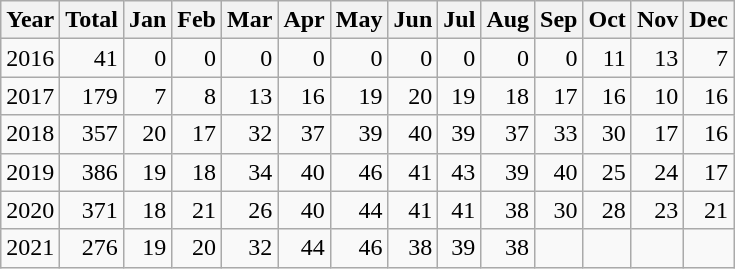<table class="wikitable" style="text-align:right;">
<tr>
<th>Year</th>
<th>Total</th>
<th>Jan</th>
<th>Feb</th>
<th>Mar</th>
<th>Apr</th>
<th>May</th>
<th>Jun</th>
<th>Jul</th>
<th>Aug</th>
<th>Sep</th>
<th>Oct</th>
<th>Nov</th>
<th>Dec</th>
</tr>
<tr align=right>
<td>2016</td>
<td>41</td>
<td>0</td>
<td>0</td>
<td>0</td>
<td>0</td>
<td>0</td>
<td>0</td>
<td>0</td>
<td>0</td>
<td>0</td>
<td>11</td>
<td>13</td>
<td>7</td>
</tr>
<tr align=right>
<td>2017</td>
<td>179</td>
<td>7</td>
<td>8</td>
<td>13</td>
<td>16</td>
<td>19</td>
<td>20</td>
<td>19</td>
<td>18</td>
<td>17</td>
<td>16</td>
<td>10</td>
<td>16</td>
</tr>
<tr align=right>
<td>2018</td>
<td>357</td>
<td>20</td>
<td>17</td>
<td>32</td>
<td>37</td>
<td>39</td>
<td>40</td>
<td>39</td>
<td>37</td>
<td>33</td>
<td>30</td>
<td>17</td>
<td>16</td>
</tr>
<tr align=right>
<td>2019</td>
<td>386</td>
<td>19</td>
<td>18</td>
<td>34</td>
<td>40</td>
<td>46</td>
<td>41</td>
<td>43</td>
<td>39</td>
<td>40</td>
<td>25</td>
<td>24</td>
<td>17</td>
</tr>
<tr align=right>
<td>2020</td>
<td>371</td>
<td>18</td>
<td>21</td>
<td>26</td>
<td>40</td>
<td>44</td>
<td>41</td>
<td>41</td>
<td>38</td>
<td>30</td>
<td>28</td>
<td>23</td>
<td>21</td>
</tr>
<tr align=right>
<td>2021</td>
<td>276</td>
<td>19</td>
<td>20</td>
<td>32</td>
<td>44</td>
<td>46</td>
<td>38</td>
<td>39</td>
<td>38</td>
<td></td>
<td></td>
<td></td>
</tr>
</table>
